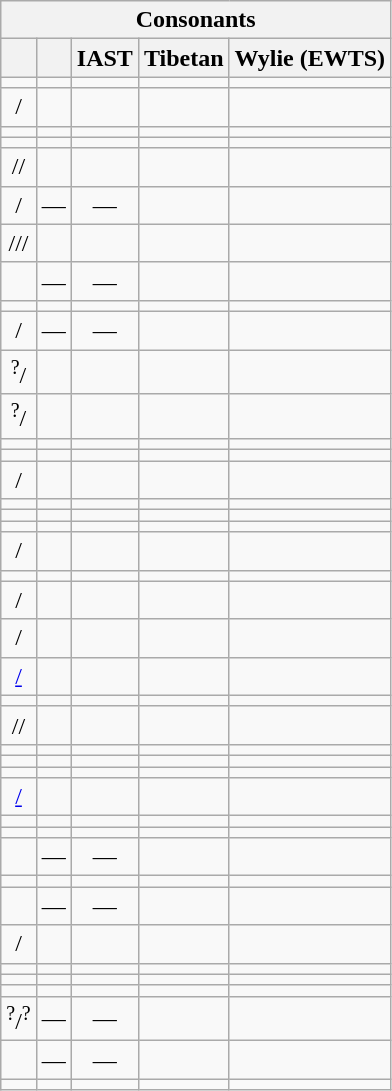<table class="wikitable" style="text-align: center; display: inline-table;">
<tr>
<th colspan="5">Consonants</th>
</tr>
<tr>
<th></th>
<th></th>
<th>IAST</th>
<th>Tibetan</th>
<th>Wylie (EWTS)</th>
</tr>
<tr>
<td></td>
<td></td>
<td></td>
<td></td>
<td></td>
</tr>
<tr>
<td>/</td>
<td></td>
<td></td>
<td></td>
<td></td>
</tr>
<tr>
<td></td>
<td></td>
<td></td>
<td></td>
<td></td>
</tr>
<tr>
<td></td>
<td></td>
<td></td>
<td></td>
<td></td>
</tr>
<tr>
<td>//</td>
<td></td>
<td></td>
<td></td>
<td></td>
</tr>
<tr>
<td>/</td>
<td>—</td>
<td>—</td>
<td></td>
<td></td>
</tr>
<tr>
<td>///</td>
<td></td>
<td></td>
<td></td>
<td></td>
</tr>
<tr>
<td><a href='#'></a> <em></em></td>
<td>—</td>
<td>—</td>
<td></td>
<td></td>
</tr>
<tr>
<td></td>
<td></td>
<td></td>
<td></td>
<td></td>
</tr>
<tr>
<td>/</td>
<td>—</td>
<td>—</td>
<td></td>
<td></td>
</tr>
<tr>
<td><sup>?</sup>/</td>
<td></td>
<td></td>
<td></td>
<td></td>
</tr>
<tr>
<td><sup>?</sup>/</td>
<td></td>
<td></td>
<td></td>
<td></td>
</tr>
<tr>
<td></td>
<td></td>
<td></td>
<td></td>
<td></td>
</tr>
<tr>
<td></td>
<td></td>
<td></td>
<td></td>
<td></td>
</tr>
<tr>
<td>/</td>
<td></td>
<td></td>
<td></td>
<td></td>
</tr>
<tr>
<td></td>
<td></td>
<td></td>
<td></td>
<td></td>
</tr>
<tr>
<td></td>
<td></td>
<td></td>
<td></td>
<td></td>
</tr>
<tr>
<td></td>
<td></td>
<td></td>
<td></td>
<td></td>
</tr>
<tr>
<td>/</td>
<td></td>
<td></td>
<td></td>
<td></td>
</tr>
<tr>
<td><a href='#'></a> <em></em></td>
<td></td>
<td></td>
<td></td>
<td></td>
</tr>
<tr>
<td>/</td>
<td></td>
<td></td>
<td></td>
<td></td>
</tr>
<tr>
<td>/</td>
<td></td>
<td></td>
<td></td>
<td></td>
</tr>
<tr>
<td><a href='#'>/</a> <em></em></td>
<td></td>
<td></td>
<td></td>
<td></td>
</tr>
<tr>
<td></td>
<td></td>
<td></td>
<td></td>
<td></td>
</tr>
<tr>
<td>//</td>
<td></td>
<td></td>
<td></td>
<td></td>
</tr>
<tr>
<td><a href='#'></a> <em></em></td>
<td></td>
<td></td>
<td></td>
<td></td>
</tr>
<tr>
<td></td>
<td></td>
<td></td>
<td></td>
<td></td>
</tr>
<tr>
<td><a href='#'></a> <em></em></td>
<td></td>
<td></td>
<td></td>
<td></td>
</tr>
<tr>
<td><a href='#'>/</a> <em></em></td>
<td></td>
<td></td>
<td></td>
<td></td>
</tr>
<tr>
<td><a href='#'></a> <em></em></td>
<td></td>
<td></td>
<td></td>
<td></td>
</tr>
<tr>
<td><a href='#'></a> <em></em></td>
<td></td>
<td></td>
<td></td>
<td></td>
</tr>
<tr>
<td></td>
<td>—</td>
<td>—</td>
<td></td>
<td></td>
</tr>
<tr>
<td><a href='#'></a> <em></em></td>
<td></td>
<td></td>
<td></td>
<td></td>
</tr>
<tr>
<td></td>
<td>—</td>
<td>—</td>
<td></td>
<td></td>
</tr>
<tr>
<td>/<a href='#'></a> <em></em></td>
<td></td>
<td></td>
<td></td>
<td></td>
</tr>
<tr>
<td></td>
<td></td>
<td></td>
<td></td>
<td></td>
</tr>
<tr>
<td><a href='#'></a> <em></em></td>
<td></td>
<td></td>
<td></td>
<td></td>
</tr>
<tr>
<td></td>
<td></td>
<td></td>
<td></td>
<td></td>
</tr>
<tr>
<td><sup>?</sup>/<sup>?</sup></td>
<td>—</td>
<td>—</td>
<td></td>
<td></td>
</tr>
<tr>
<td></td>
<td>—</td>
<td>—</td>
<td></td>
<td></td>
</tr>
<tr>
<td></td>
<td></td>
<td></td>
<td></td>
<td></td>
</tr>
</table>
